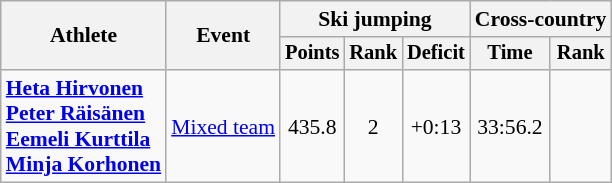<table class="wikitable" style="font-size:90%">
<tr>
<th rowspan="2">Athlete</th>
<th rowspan="2">Event</th>
<th colspan="3">Ski jumping</th>
<th colspan="2">Cross-country</th>
</tr>
<tr style="font-size:95%">
<th>Points</th>
<th>Rank</th>
<th>Deficit</th>
<th>Time</th>
<th>Rank</th>
</tr>
<tr align=center>
<td align=left><strong><a href='#'>Heta Hirvonen</a><br><a href='#'>Peter Räisänen</a><br><a href='#'>Eemeli Kurttila</a><br><a href='#'>Minja Korhonen</a></strong></td>
<td align=left><a href='#'>Mixed team</a></td>
<td>435.8</td>
<td>2</td>
<td>+0:13</td>
<td>33:56.2</td>
<td></td>
</tr>
</table>
